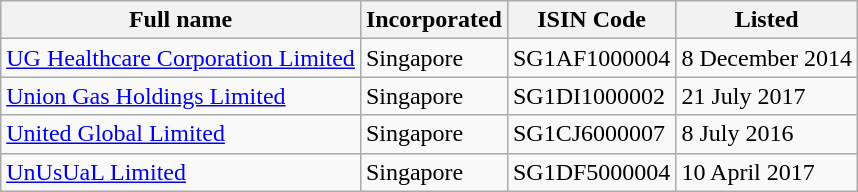<table class="wikitable">
<tr>
<th>Full name</th>
<th>Incorporated</th>
<th>ISIN Code</th>
<th>Listed</th>
</tr>
<tr>
<td><a href='#'>UG Healthcare Corporation Limited</a></td>
<td>Singapore</td>
<td>SG1AF1000004</td>
<td>8 December 2014</td>
</tr>
<tr>
<td><a href='#'>Union Gas Holdings Limited</a></td>
<td>Singapore</td>
<td>SG1DI1000002</td>
<td>21 July 2017</td>
</tr>
<tr>
<td><a href='#'>United Global Limited</a></td>
<td>Singapore</td>
<td>SG1CJ6000007</td>
<td>8 July 2016</td>
</tr>
<tr>
<td><a href='#'>UnUsUaL Limited</a></td>
<td>Singapore</td>
<td>SG1DF5000004</td>
<td>10 April 2017</td>
</tr>
</table>
